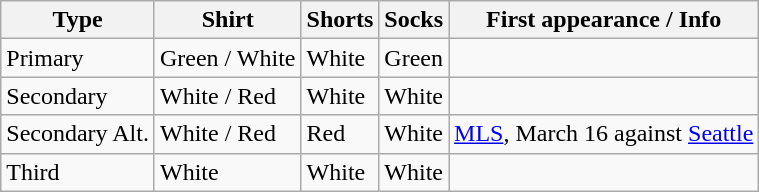<table class="wikitable">
<tr>
<th>Type</th>
<th>Shirt</th>
<th>Shorts</th>
<th>Socks</th>
<th>First appearance / Info</th>
</tr>
<tr>
<td>Primary</td>
<td>Green / White</td>
<td>White</td>
<td>Green</td>
<td></td>
</tr>
<tr>
<td>Secondary</td>
<td>White / Red</td>
<td>White</td>
<td>White</td>
<td></td>
</tr>
<tr>
<td>Secondary Alt.</td>
<td>White / Red</td>
<td>Red</td>
<td>White</td>
<td><a href='#'>MLS</a>, March 16 against <a href='#'>Seattle</a></td>
</tr>
<tr>
<td>Third</td>
<td>White</td>
<td>White</td>
<td>White</td>
<td></td>
</tr>
</table>
